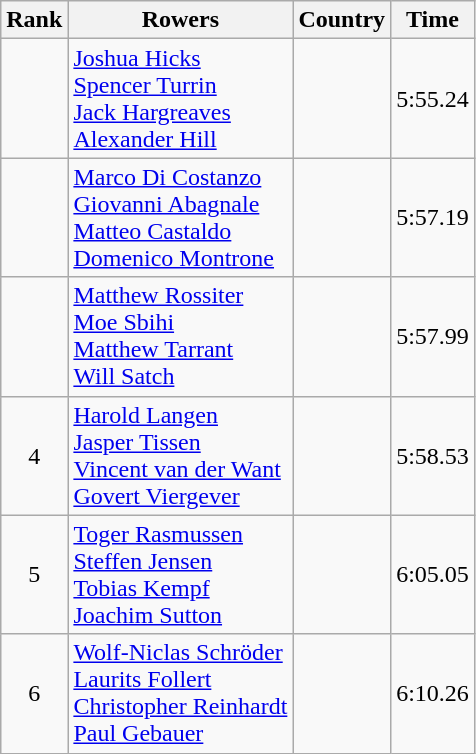<table class="wikitable" style="text-align:center">
<tr>
<th>Rank</th>
<th>Rowers</th>
<th>Country</th>
<th>Time</th>
</tr>
<tr>
<td></td>
<td align="left"><a href='#'>Joshua Hicks</a><br><a href='#'>Spencer Turrin</a><br><a href='#'>Jack Hargreaves</a><br><a href='#'>Alexander Hill</a></td>
<td align="left"></td>
<td>5:55.24</td>
</tr>
<tr>
<td></td>
<td align="left"><a href='#'>Marco Di Costanzo</a><br><a href='#'>Giovanni Abagnale</a><br><a href='#'>Matteo Castaldo</a><br><a href='#'>Domenico Montrone</a></td>
<td align="left"></td>
<td>5:57.19</td>
</tr>
<tr>
<td></td>
<td align="left"><a href='#'>Matthew Rossiter</a><br><a href='#'>Moe Sbihi</a><br><a href='#'>Matthew Tarrant</a><br><a href='#'>Will Satch</a></td>
<td align="left"></td>
<td>5:57.99</td>
</tr>
<tr>
<td>4</td>
<td align="left"><a href='#'>Harold Langen</a><br><a href='#'>Jasper Tissen</a><br><a href='#'>Vincent van der Want</a><br><a href='#'>Govert Viergever</a></td>
<td align="left"></td>
<td>5:58.53</td>
</tr>
<tr>
<td>5</td>
<td align="left"><a href='#'>Toger Rasmussen</a><br><a href='#'>Steffen Jensen</a><br><a href='#'>Tobias Kempf</a><br><a href='#'>Joachim Sutton</a></td>
<td align="left"></td>
<td>6:05.05</td>
</tr>
<tr>
<td>6</td>
<td align="left"><a href='#'>Wolf-Niclas Schröder</a><br><a href='#'>Laurits Follert</a><br><a href='#'>Christopher Reinhardt</a><br><a href='#'>Paul Gebauer</a></td>
<td align="left"></td>
<td>6:10.26</td>
</tr>
</table>
